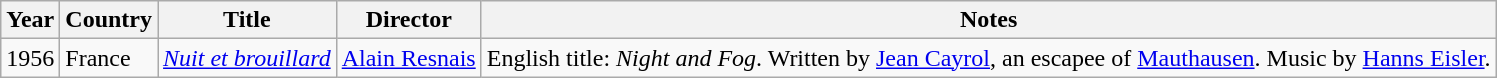<table class="wikitable">
<tr>
<th>Year</th>
<th>Country</th>
<th>Title</th>
<th>Director</th>
<th>Notes</th>
</tr>
<tr>
<td>1956</td>
<td>France</td>
<td><em><a href='#'>Nuit et brouillard</a></em></td>
<td><a href='#'>Alain Resnais</a></td>
<td>English title: <em>Night and Fog</em>. Written by <a href='#'>Jean Cayrol</a>, an escapee of <a href='#'>Mauthausen</a>. Music by <a href='#'>Hanns Eisler</a>.</td>
</tr>
</table>
